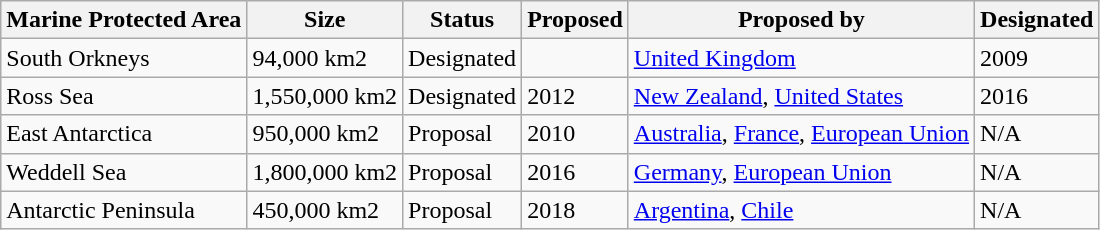<table class="wikitable">
<tr>
<th>Marine Protected Area</th>
<th>Size</th>
<th>Status</th>
<th>Proposed</th>
<th>Proposed by</th>
<th>Designated</th>
</tr>
<tr>
<td>South Orkneys</td>
<td>94,000 km2</td>
<td>Designated</td>
<td></td>
<td><a href='#'>United Kingdom</a></td>
<td>2009</td>
</tr>
<tr>
<td>Ross Sea</td>
<td>1,550,000 km2</td>
<td>Designated</td>
<td>2012</td>
<td><a href='#'>New Zealand</a>, <a href='#'>United States</a></td>
<td>2016</td>
</tr>
<tr>
<td>East Antarctica</td>
<td>950,000 km2</td>
<td>Proposal</td>
<td>2010</td>
<td><a href='#'>Australia</a>, <a href='#'>France</a>, <a href='#'>European Union</a></td>
<td>N/A</td>
</tr>
<tr>
<td>Weddell Sea</td>
<td>1,800,000 km2</td>
<td>Proposal</td>
<td>2016</td>
<td><a href='#'>Germany</a>, <a href='#'>European Union</a></td>
<td>N/A</td>
</tr>
<tr>
<td>Antarctic Peninsula</td>
<td>450,000 km2</td>
<td>Proposal</td>
<td>2018</td>
<td><a href='#'>Argentina</a>, <a href='#'>Chile</a></td>
<td>N/A</td>
</tr>
</table>
